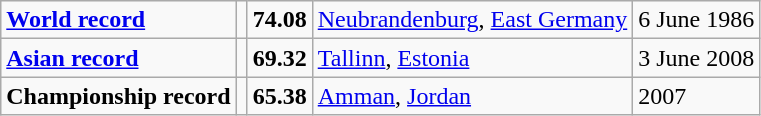<table class="wikitable">
<tr>
<td><strong><a href='#'>World record</a></strong></td>
<td></td>
<td><strong>74.08</strong></td>
<td><a href='#'>Neubrandenburg</a>, <a href='#'>East Germany</a></td>
<td>6 June 1986</td>
</tr>
<tr>
<td><strong><a href='#'>Asian record</a></strong></td>
<td></td>
<td><strong>69.32</strong></td>
<td><a href='#'>Tallinn</a>, <a href='#'>Estonia</a></td>
<td>3 June 2008</td>
</tr>
<tr>
<td><strong>Championship record</strong></td>
<td></td>
<td><strong>65.38</strong></td>
<td><a href='#'>Amman</a>, <a href='#'>Jordan</a></td>
<td>2007</td>
</tr>
</table>
